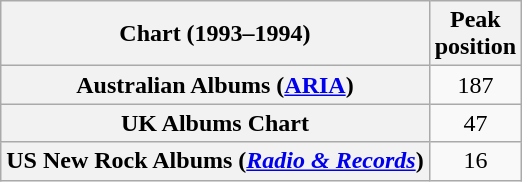<table class="wikitable sortable plainrowheaders" style="text-align:center">
<tr>
<th>Chart (1993–1994)</th>
<th>Peak<br>position</th>
</tr>
<tr>
<th scope="row">Australian Albums (<a href='#'>ARIA</a>)</th>
<td style="text-align:center;">187</td>
</tr>
<tr>
<th scope="row">UK Albums Chart</th>
<td style="text-align:center;">47</td>
</tr>
<tr>
<th scope="row">US New Rock Albums (<em><a href='#'>Radio & Records</a></em>)</th>
<td>16</td>
</tr>
</table>
